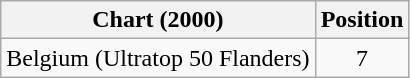<table class="wikitable">
<tr>
<th>Chart (2000)</th>
<th>Position</th>
</tr>
<tr>
<td>Belgium (Ultratop 50 Flanders)</td>
<td align="center">7</td>
</tr>
</table>
